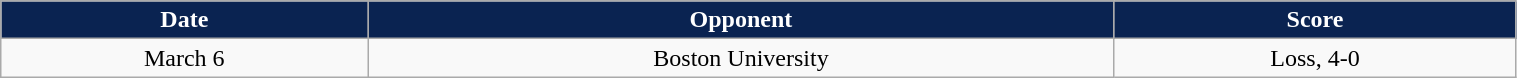<table class="wikitable" style="width:80%;">
<tr style="text-align:center; background:#0a2351; color:#fff;">
<td><strong>Date</strong></td>
<td><strong>Opponent</strong></td>
<td><strong>Score</strong></td>
</tr>
<tr style="text-align:center;" bgcolor="">
<td>March 6</td>
<td>Boston University</td>
<td>Loss, 4-0</td>
</tr>
</table>
